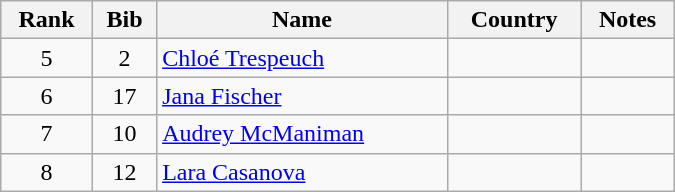<table class="wikitable" style="text-align:center; width:450px">
<tr>
<th>Rank</th>
<th>Bib</th>
<th>Name</th>
<th>Country</th>
<th>Notes</th>
</tr>
<tr>
<td>5</td>
<td>2</td>
<td align=left><a href='#'>Chloé Trespeuch</a></td>
<td align=left></td>
<td></td>
</tr>
<tr>
<td>6</td>
<td>17</td>
<td align=left><a href='#'>Jana Fischer</a></td>
<td align=left></td>
<td></td>
</tr>
<tr>
<td>7</td>
<td>10</td>
<td align=left><a href='#'>Audrey McManiman</a></td>
<td align=left></td>
<td></td>
</tr>
<tr>
<td>8</td>
<td>12</td>
<td align=left><a href='#'>Lara Casanova</a></td>
<td align=left></td>
<td></td>
</tr>
</table>
